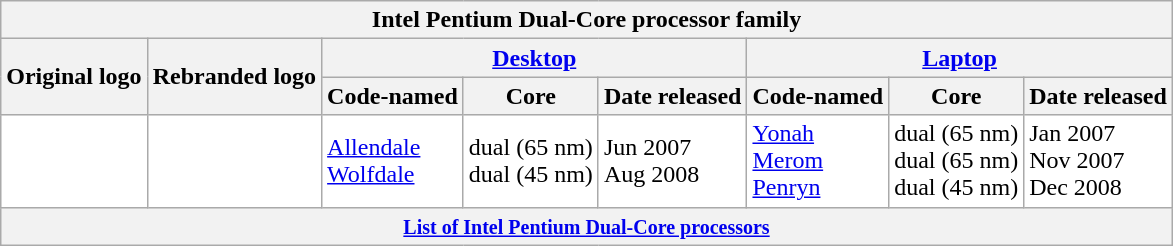<table class="wikitable">
<tr>
<th colspan="8">Intel Pentium Dual-Core processor family</th>
</tr>
<tr>
<th rowspan="2">Original logo</th>
<th rowspan="2">Rebranded logo</th>
<th colspan="3"><a href='#'>Desktop</a></th>
<th colspan="3"><a href='#'>Laptop</a></th>
</tr>
<tr>
<th>Code-named</th>
<th>Core</th>
<th>Date released</th>
<th>Code-named</th>
<th>Core</th>
<th>Date released</th>
</tr>
<tr style="background:white">
<td></td>
<td></td>
<td><a href='#'>Allendale</a><br><a href='#'>Wolfdale</a></td>
<td>dual (65 nm)<br>dual (45 nm)</td>
<td>Jun 2007<br>Aug 2008</td>
<td><a href='#'>Yonah</a><br><a href='#'>Merom</a><br><a href='#'>Penryn</a></td>
<td>dual (65 nm)<br>dual (65 nm)<br>dual (45 nm)</td>
<td>Jan 2007<br>Nov 2007<br>Dec 2008</td>
</tr>
<tr>
<th colspan="8"><small><a href='#'>List of Intel Pentium Dual-Core processors</a></small></th>
</tr>
</table>
